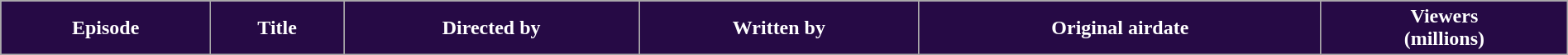<table class="wikitable plainrowheaders" style="width:100%;">
<tr style="color:#ffffff;">
<th style="background:#260A45;">Episode</th>
<th style="background:#260A45;">Title</th>
<th style="background:#260A45;">Directed by</th>
<th style="background:#260A45;">Written by</th>
<th style="background:#260A45;">Original airdate</th>
<th style="background:#260A45;">Viewers<br>(millions)<br>


</th>
</tr>
</table>
